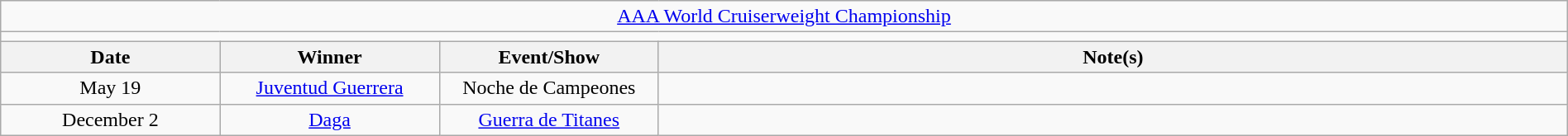<table class="wikitable" style="text-align:center; width:100%;">
<tr>
<td colspan="5"><a href='#'>AAA World Cruiserweight Championship</a></td>
</tr>
<tr>
<td colspan="5"><strong></strong></td>
</tr>
<tr>
<th width="14%">Date</th>
<th width="14%">Winner</th>
<th width="14%">Event/Show</th>
<th width="58%">Note(s)</th>
</tr>
<tr>
<td>May 19</td>
<td><a href='#'>Juventud Guerrera</a></td>
<td>Noche de Campeones</td>
<td align="left"></td>
</tr>
<tr>
<td>December 2</td>
<td><a href='#'>Daga</a></td>
<td><a href='#'>Guerra de Titanes</a></td>
<td align="left"></td>
</tr>
</table>
